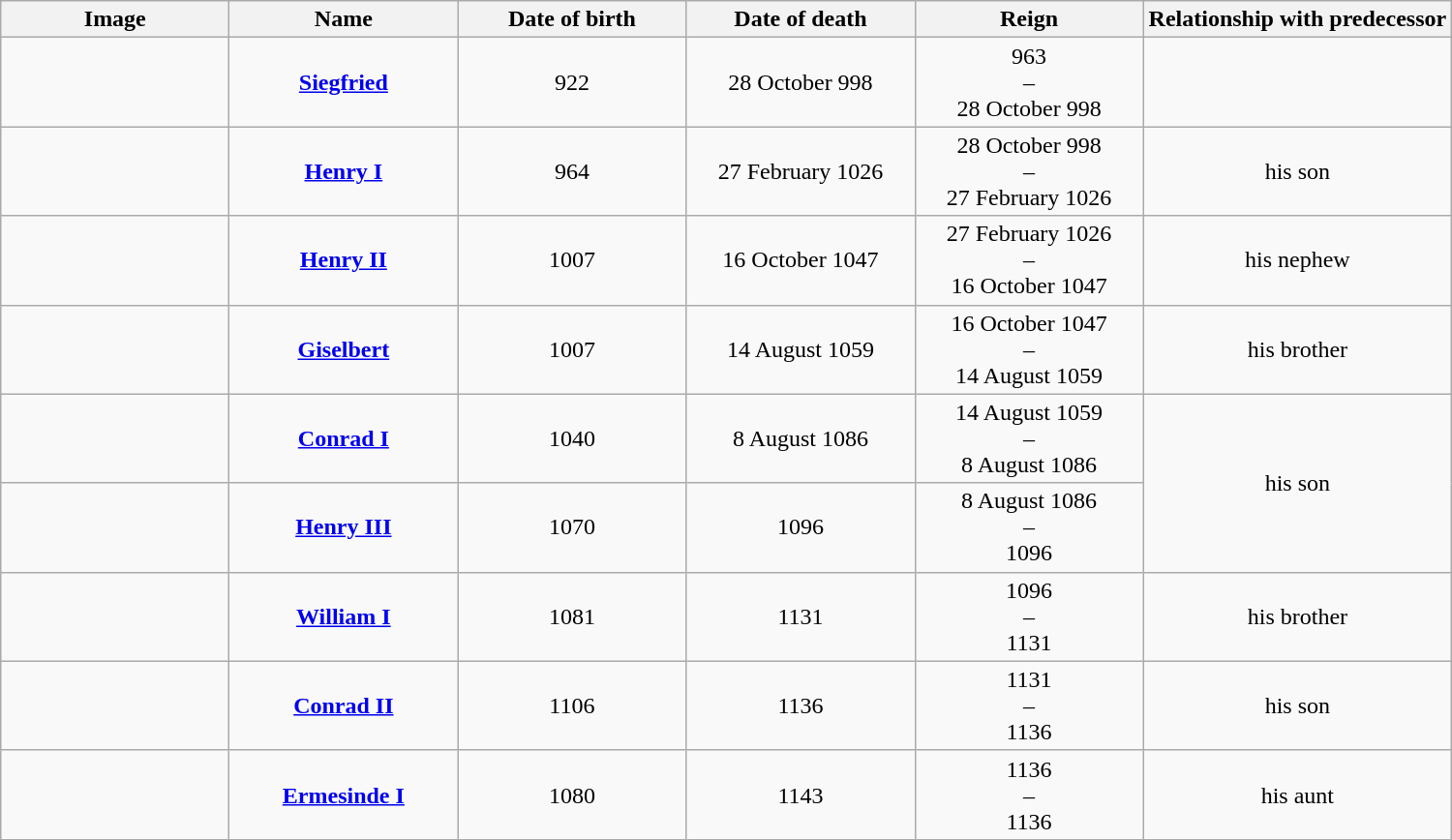<table class="wikitable">
<tr>
<th width=150px>Image</th>
<th width=150px>Name</th>
<th width=150px>Date of birth</th>
<th width=150px>Date of death</th>
<th width=150px>Reign</th>
<th>Relationship with predecessor</th>
</tr>
<tr>
<td></td>
<td style="text-align:center;"><strong><a href='#'>Siegfried</a></strong></td>
<td style="text-align:center;">922</td>
<td style="text-align:center;">28 October 998</td>
<td style="text-align:center;">963<br>–<br>28 October 998</td>
<td style="text-align:center;"></td>
</tr>
<tr>
<td></td>
<td style="text-align:center;"><strong><a href='#'>Henry I</a></strong></td>
<td style="text-align:center;">964</td>
<td style="text-align:center;">27 February 1026</td>
<td style="text-align:center;">28 October 998<br>–<br>27 February 1026</td>
<td style="text-align:center;">his son</td>
</tr>
<tr>
<td></td>
<td style="text-align:center;"><strong><a href='#'>Henry II</a></strong></td>
<td style="text-align:center;">1007</td>
<td style="text-align:center;">16 October 1047</td>
<td style="text-align:center;">27 February 1026<br>–<br>16 October 1047</td>
<td style="text-align:center;">his nephew</td>
</tr>
<tr>
<td></td>
<td style="text-align:center;"><strong><a href='#'>Giselbert</a></strong></td>
<td style="text-align:center;">1007</td>
<td style="text-align:center;">14 August 1059</td>
<td style="text-align:center;">16 October 1047<br>–<br>14 August 1059</td>
<td style="text-align:center;">his brother</td>
</tr>
<tr>
<td></td>
<td style="text-align:center;"><strong><a href='#'>Conrad I</a></strong></td>
<td style="text-align:center;">1040</td>
<td style="text-align:center;">8 August 1086</td>
<td style="text-align:center;">14 August 1059<br>–<br>8 August 1086</td>
<td rowspan="2" style="text-align:center;">his son</td>
</tr>
<tr>
<td></td>
<td style="text-align:center;"><strong><a href='#'>Henry III</a></strong></td>
<td style="text-align:center;">1070</td>
<td style="text-align:center;">1096</td>
<td style="text-align:center;">8 August 1086<br>–<br>1096</td>
</tr>
<tr>
<td></td>
<td style="text-align:center;"><strong><a href='#'>William I</a></strong></td>
<td style="text-align:center;">1081</td>
<td style="text-align:center;">1131</td>
<td style="text-align:center;">1096<br>–<br>1131</td>
<td style="text-align:center;">his brother</td>
</tr>
<tr>
<td></td>
<td style="text-align:center;"><strong><a href='#'>Conrad II</a></strong></td>
<td style="text-align:center;">1106</td>
<td style="text-align:center;">1136</td>
<td style="text-align:center;">1131<br>–<br>1136</td>
<td style="text-align:center;">his son</td>
</tr>
<tr>
<td></td>
<td style="text-align:center;"><strong><a href='#'>Ermesinde I</a></strong></td>
<td style="text-align:center;">1080</td>
<td style="text-align:center;">1143</td>
<td style="text-align:center;">1136<br>–<br>1136</td>
<td style="text-align:center;">his aunt</td>
</tr>
</table>
